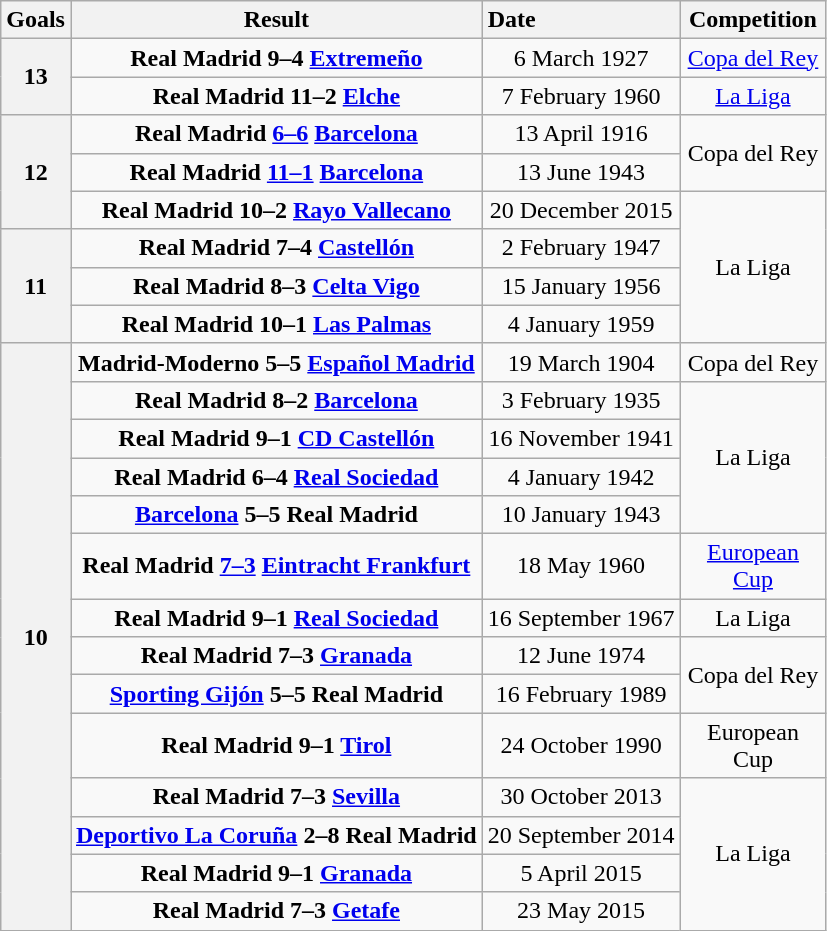<table class="wikitable sortable" style="text-align:center;margin-left:1em">
<tr>
<th width="3px">Goals</th>
<th>Result</th>
<th style="text-align:left;" style="width:110px;">Date</th>
<th width=90>Competition</th>
</tr>
<tr style="text-align:center;">
<th rowspan="2">13</th>
<td><strong>Real Madrid 9–4 <a href='#'>Extremeño</a></strong></td>
<td>6 March 1927</td>
<td><a href='#'>Copa del Rey</a></td>
</tr>
<tr style="text-align:center;">
<td><strong>Real Madrid 11–2 <a href='#'>Elche</a></strong></td>
<td>7 February 1960</td>
<td><a href='#'>La Liga</a></td>
</tr>
<tr style="text-align:center;">
<th rowspan="3">12</th>
<td><strong>Real Madrid <a href='#'>6–6</a> <a href='#'>Barcelona</a></strong></td>
<td>13 April 1916</td>
<td rowspan="2">Copa del Rey</td>
</tr>
<tr style="text-align:center;">
<td><strong>Real Madrid <a href='#'>11–1</a> <a href='#'>Barcelona</a></strong></td>
<td>13 June 1943</td>
</tr>
<tr style="text-align:center;">
<td><strong>Real Madrid 10–2 <a href='#'>Rayo Vallecano</a></strong></td>
<td>20 December 2015</td>
<td rowspan="4">La Liga</td>
</tr>
<tr style="text-align:center;">
<th rowspan="3">11</th>
<td><strong>Real Madrid 7–4 <a href='#'>Castellón</a></strong></td>
<td>2 February 1947</td>
</tr>
<tr style="text-align:center;">
<td><strong>Real Madrid 8–3 <a href='#'>Celta Vigo</a></strong></td>
<td>15 January 1956</td>
</tr>
<tr style="text-align:center;">
<td><strong>Real Madrid 10–1 <a href='#'>Las Palmas</a></strong></td>
<td>4 January 1959</td>
</tr>
<tr style="text-align:center;">
<th rowspan="14">10</th>
<td><strong>Madrid-Moderno 5–5 <a href='#'>Español Madrid</a></strong></td>
<td>19 March 1904</td>
<td>Copa del Rey</td>
</tr>
<tr style="text-align:center;">
<td><strong>Real Madrid 8–2 <a href='#'>Barcelona</a></strong></td>
<td>3 February 1935</td>
<td rowspan="4">La Liga</td>
</tr>
<tr style="text-align:center;">
<td><strong>Real Madrid 9–1 <a href='#'>CD Castellón</a></strong></td>
<td>16 November 1941</td>
</tr>
<tr style="text-align:center;">
<td><strong>Real Madrid 6–4 <a href='#'>Real Sociedad</a></strong></td>
<td>4 January 1942</td>
</tr>
<tr style="text-align:center;">
<td><strong><a href='#'>Barcelona</a> 5–5 Real Madrid</strong></td>
<td>10 January 1943</td>
</tr>
<tr style="text-align:center;">
<td><strong>Real Madrid <a href='#'>7–3</a> <a href='#'>Eintracht Frankfurt</a></strong></td>
<td>18 May 1960</td>
<td><a href='#'>European Cup</a></td>
</tr>
<tr style="text-align:center;">
<td><strong>Real Madrid 9–1 <a href='#'>Real Sociedad</a></strong></td>
<td>16 September 1967</td>
<td>La Liga</td>
</tr>
<tr style="text-align:center;">
<td><strong>Real Madrid 7–3 <a href='#'>Granada</a></strong></td>
<td>12 June 1974</td>
<td rowspan="2">Copa del Rey</td>
</tr>
<tr style="text-align:center;">
<td><strong><a href='#'>Sporting Gijón</a> 5–5 Real Madrid</strong></td>
<td>16 February 1989</td>
</tr>
<tr style="text-align:center;">
<td><strong>Real Madrid 9–1 <a href='#'>Tirol</a></strong></td>
<td>24 October 1990</td>
<td>European Cup</td>
</tr>
<tr style="text-align:center;">
<td><strong>Real Madrid 7–3 <a href='#'>Sevilla</a></strong></td>
<td>30 October 2013</td>
<td rowspan="4">La Liga</td>
</tr>
<tr style="text-align:center;">
<td><strong><a href='#'>Deportivo La Coruña</a> 2–8 Real Madrid</strong></td>
<td>20 September 2014</td>
</tr>
<tr style="text-align:center;">
<td><strong>Real Madrid 9–1 <a href='#'>Granada</a></strong></td>
<td>5 April 2015</td>
</tr>
<tr style="text-align:center;">
<td><strong>Real Madrid 7–3 <a href='#'>Getafe</a></strong></td>
<td>23 May 2015</td>
</tr>
</table>
